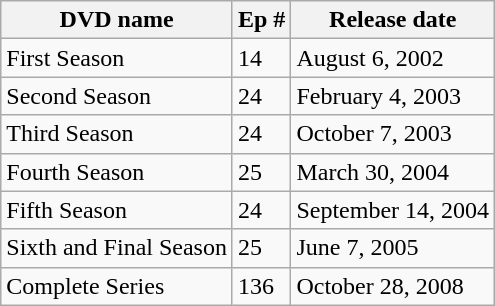<table class="wikitable">
<tr>
<th>DVD name</th>
<th>Ep #</th>
<th>Release date</th>
</tr>
<tr>
<td>First Season</td>
<td>14</td>
<td>August 6, 2002</td>
</tr>
<tr>
<td>Second Season</td>
<td>24</td>
<td>February 4, 2003</td>
</tr>
<tr>
<td>Third Season</td>
<td>24</td>
<td>October 7, 2003</td>
</tr>
<tr>
<td>Fourth Season</td>
<td>25</td>
<td>March 30, 2004</td>
</tr>
<tr>
<td>Fifth Season</td>
<td>24</td>
<td>September 14, 2004</td>
</tr>
<tr>
<td>Sixth and Final Season</td>
<td>25</td>
<td>June 7, 2005</td>
</tr>
<tr>
<td>Complete Series</td>
<td>136</td>
<td>October 28, 2008</td>
</tr>
</table>
